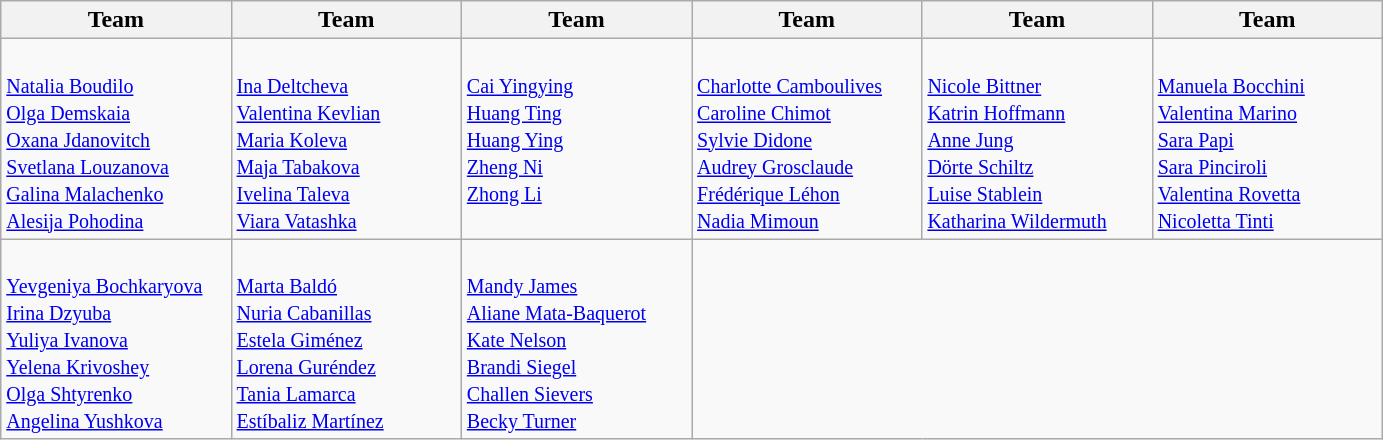<table class="wikitable" style="text-align:left;">
<tr>
<th scope="col" style="width:15%;">Team</th>
<th scope="col" style="width:15%;">Team</th>
<th scope="col" style="width:15%;">Team</th>
<th scope="col" style="width:15%;">Team</th>
<th scope="col" style="width:15%;">Team</th>
<th scope="col" style="width:15%;">Team</th>
</tr>
<tr>
<td><strong></strong><br><small><a href='#'>Natalia Boudilo</a><br><a href='#'>Olga Demskaia</a><br><a href='#'>Oxana Jdanovitch</a><br><a href='#'>Svetlana Louzanova</a><br><a href='#'>Galina Malachenko</a><br><a href='#'>Alesija Pohodina</a></small></td>
<td><strong></strong><br><small><a href='#'>Ina Deltcheva</a><br><a href='#'>Valentina Kevlian</a><br><a href='#'>Maria Koleva</a><br><a href='#'>Maja Tabakova</a><br><a href='#'>Ivelina Taleva</a><br><a href='#'>Viara Vatashka</a></small></td>
<td valign="top"><strong></strong><br><small><a href='#'>Cai Yingying</a><br><a href='#'>Huang Ting</a><br><a href='#'>Huang Ying</a><br><a href='#'>Zheng Ni</a><br><a href='#'>Zhong Li</a></small></td>
<td><strong></strong><br><small><a href='#'>Charlotte Camboulives</a><br><a href='#'>Caroline Chimot</a><br><a href='#'>Sylvie Didone</a><br><a href='#'>Audrey Grosclaude</a><br><a href='#'>Frédérique Léhon</a><br><a href='#'>Nadia Mimoun</a></small></td>
<td><strong></strong><br><small><a href='#'>Nicole Bittner</a><br><a href='#'>Katrin Hoffmann</a><br><a href='#'>Anne Jung</a><br><a href='#'>Dörte Schiltz</a><br><a href='#'>Luise Stablein</a><br><a href='#'>Katharina Wildermuth</a></small></td>
<td><strong></strong><br><small><a href='#'>Manuela Bocchini</a><br><a href='#'>Valentina Marino</a><br><a href='#'>Sara Papi</a><br><a href='#'>Sara Pinciroli</a><br><a href='#'>Valentina Rovetta</a><br><a href='#'>Nicoletta Tinti</a></small></td>
</tr>
<tr>
<td><strong></strong><br><small><a href='#'>Yevgeniya Bochkaryova</a><br><a href='#'>Irina Dzyuba</a><br><a href='#'>Yuliya Ivanova</a><br><a href='#'>Yelena Krivoshey</a><br><a href='#'>Olga Shtyrenko</a><br><a href='#'>Angelina Yushkova</a></small></td>
<td><strong></strong><br><small><a href='#'>Marta Baldó</a><br><a href='#'>Nuria Cabanillas</a><br><a href='#'>Estela Giménez</a><br><a href='#'>Lorena Guréndez</a><br><a href='#'>Tania Lamarca</a><br><a href='#'>Estíbaliz Martínez</a></small></td>
<td><strong></strong><br><small><a href='#'>Mandy James</a><br><a href='#'>Aliane Mata-Baquerot</a><br><a href='#'>Kate Nelson</a><br><a href='#'>Brandi Siegel</a><br><a href='#'>Challen Sievers</a><br><a href='#'>Becky Turner</a></small></td>
</tr>
</table>
